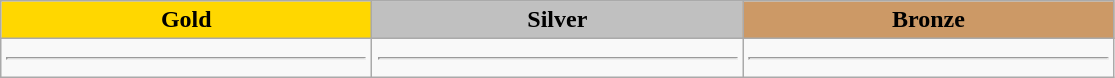<table class="wikitable">
<tr>
<th style="text-align:center; width:15em; background-color:gold;">Gold</th>
<th style="text-align:center; width:15em; background-color:silver;">Silver</th>
<th style="text-align:center; width:15em; background-color:#CC9966;">Bronze</th>
</tr>
<tr>
<td style="text-align:center; vertical-align:top;"><strong></strong> <hr></td>
<td style="text-align:center; vertical-align:top;"><strong></strong> <hr></td>
<td style="text-align:center; vertical-align:top;"><strong></strong> <hr> </td>
</tr>
</table>
